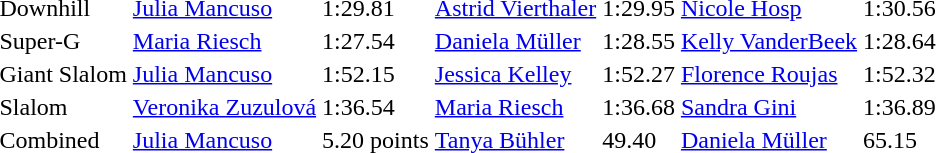<table>
<tr>
<td>Downhill</td>
<td><a href='#'>Julia Mancuso</a><br></td>
<td>1:29.81</td>
<td><a href='#'>Astrid Vierthaler</a><br></td>
<td>1:29.95</td>
<td><a href='#'>Nicole Hosp</a><br></td>
<td>1:30.56</td>
</tr>
<tr>
<td>Super-G</td>
<td><a href='#'>Maria Riesch</a><br></td>
<td>1:27.54</td>
<td><a href='#'>Daniela Müller</a><br></td>
<td>1:28.55</td>
<td><a href='#'>Kelly VanderBeek</a><br></td>
<td>1:28.64</td>
</tr>
<tr>
<td>Giant Slalom</td>
<td><a href='#'>Julia Mancuso</a><br></td>
<td>1:52.15</td>
<td><a href='#'>Jessica Kelley</a><br></td>
<td>1:52.27</td>
<td><a href='#'>Florence Roujas</a><br></td>
<td>1:52.32</td>
</tr>
<tr>
<td>Slalom</td>
<td><a href='#'>Veronika Zuzulová</a><br></td>
<td>1:36.54</td>
<td><a href='#'>Maria Riesch</a><br></td>
<td>1:36.68</td>
<td><a href='#'>Sandra Gini</a><br></td>
<td>1:36.89</td>
</tr>
<tr>
<td>Combined</td>
<td><a href='#'>Julia Mancuso</a><br></td>
<td>5.20 points</td>
<td><a href='#'>Tanya Bühler</a><br></td>
<td>49.40</td>
<td><a href='#'>Daniela Müller</a><br></td>
<td>65.15</td>
</tr>
</table>
